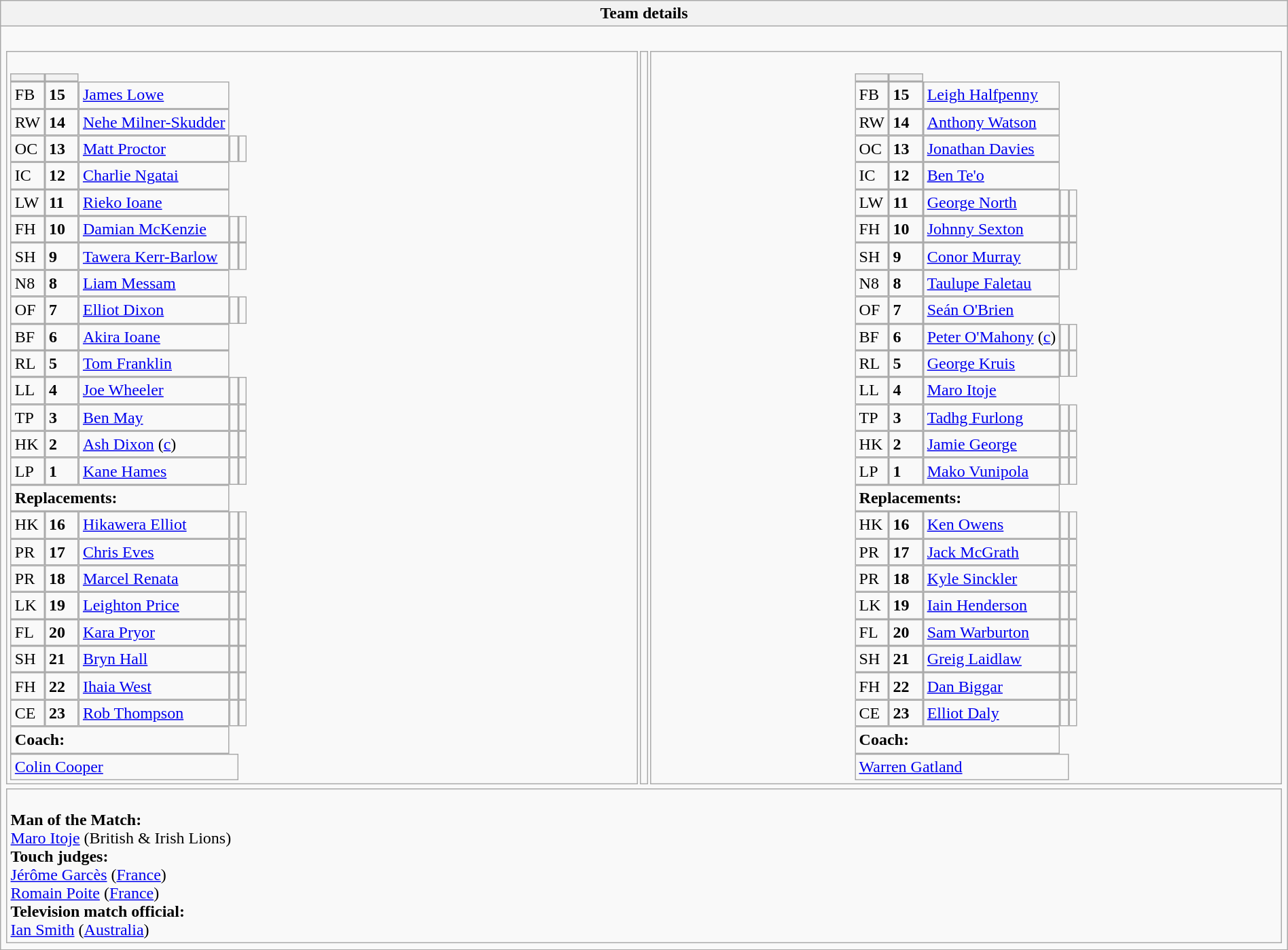<table style="width:100%" class="wikitable collapsible collapsed">
<tr>
<th>Team details</th>
</tr>
<tr>
<td><br><table style="width:100%">
<tr>
<td style="vertical-align:top;width:50%"><br><table cellspacing="0" cellpadding="0">
<tr>
<th width="25"></th>
<th width="25"></th>
</tr>
<tr>
<td>FB</td>
<td><strong>15</strong></td>
<td><a href='#'>James Lowe</a></td>
</tr>
<tr>
<td>RW</td>
<td><strong>14</strong></td>
<td><a href='#'>Nehe Milner-Skudder</a></td>
</tr>
<tr>
<td>OC</td>
<td><strong>13</strong></td>
<td><a href='#'>Matt Proctor</a></td>
<td></td>
<td></td>
</tr>
<tr>
<td>IC</td>
<td><strong>12</strong></td>
<td><a href='#'>Charlie Ngatai</a></td>
</tr>
<tr>
<td>LW</td>
<td><strong>11</strong></td>
<td><a href='#'>Rieko Ioane</a></td>
</tr>
<tr>
<td>FH</td>
<td><strong>10</strong></td>
<td><a href='#'>Damian McKenzie</a></td>
<td></td>
<td></td>
</tr>
<tr>
<td>SH</td>
<td><strong>9</strong></td>
<td><a href='#'>Tawera Kerr-Barlow</a></td>
<td></td>
<td></td>
</tr>
<tr>
<td>N8</td>
<td><strong>8</strong></td>
<td><a href='#'>Liam Messam</a></td>
</tr>
<tr>
<td>OF</td>
<td><strong>7</strong></td>
<td><a href='#'>Elliot Dixon</a></td>
<td></td>
<td></td>
</tr>
<tr>
<td>BF</td>
<td><strong>6</strong></td>
<td><a href='#'>Akira Ioane</a></td>
</tr>
<tr>
<td>RL</td>
<td><strong>5</strong></td>
<td><a href='#'>Tom Franklin</a></td>
</tr>
<tr>
<td>LL</td>
<td><strong>4</strong></td>
<td><a href='#'>Joe Wheeler</a></td>
<td></td>
<td></td>
</tr>
<tr>
<td>TP</td>
<td><strong>3</strong></td>
<td><a href='#'>Ben May</a></td>
<td></td>
<td></td>
</tr>
<tr>
<td>HK</td>
<td><strong>2</strong></td>
<td><a href='#'>Ash Dixon</a> (<a href='#'>c</a>)</td>
<td></td>
<td></td>
</tr>
<tr>
<td>LP</td>
<td><strong>1</strong></td>
<td><a href='#'>Kane Hames</a></td>
<td></td>
<td></td>
</tr>
<tr>
<td colspan=3><strong>Replacements:</strong></td>
</tr>
<tr>
<td>HK</td>
<td><strong>16</strong></td>
<td><a href='#'>Hikawera Elliot</a></td>
<td></td>
<td></td>
</tr>
<tr>
<td>PR</td>
<td><strong>17</strong></td>
<td><a href='#'>Chris Eves</a></td>
<td></td>
<td></td>
</tr>
<tr>
<td>PR</td>
<td><strong>18</strong></td>
<td><a href='#'>Marcel Renata</a></td>
<td></td>
<td></td>
</tr>
<tr>
<td>LK</td>
<td><strong>19</strong></td>
<td><a href='#'>Leighton Price</a></td>
<td></td>
<td></td>
</tr>
<tr>
<td>FL</td>
<td><strong>20</strong></td>
<td><a href='#'>Kara Pryor</a></td>
<td></td>
<td></td>
</tr>
<tr>
<td>SH</td>
<td><strong>21</strong></td>
<td><a href='#'>Bryn Hall</a></td>
<td></td>
<td></td>
</tr>
<tr>
<td>FH</td>
<td><strong>22</strong></td>
<td><a href='#'>Ihaia West</a></td>
<td></td>
<td></td>
</tr>
<tr>
<td>CE</td>
<td><strong>23</strong></td>
<td><a href='#'>Rob Thompson</a></td>
<td></td>
<td></td>
</tr>
<tr>
<td colspan=3><strong>Coach:</strong></td>
</tr>
<tr>
<td colspan="4"> <a href='#'>Colin Cooper</a></td>
</tr>
</table>
</td>
<td valign="top"></td>
<td style="vertical-align:top;width:50%"><br><table cellspacing="0" cellpadding="0" style="margin:auto">
<tr>
<th width="25"></th>
<th width="25"></th>
</tr>
<tr>
<td>FB</td>
<td><strong>15</strong></td>
<td> <a href='#'>Leigh Halfpenny</a></td>
</tr>
<tr>
<td>RW</td>
<td><strong>14</strong></td>
<td> <a href='#'>Anthony Watson</a></td>
</tr>
<tr>
<td>OC</td>
<td><strong>13</strong></td>
<td> <a href='#'>Jonathan Davies</a></td>
</tr>
<tr>
<td>IC</td>
<td><strong>12</strong></td>
<td> <a href='#'>Ben Te'o</a></td>
</tr>
<tr>
<td>LW</td>
<td><strong>11</strong></td>
<td> <a href='#'>George North</a></td>
<td></td>
<td></td>
</tr>
<tr>
<td>FH</td>
<td><strong>10</strong></td>
<td> <a href='#'>Johnny Sexton</a></td>
<td></td>
<td></td>
</tr>
<tr>
<td>SH</td>
<td><strong>9</strong></td>
<td> <a href='#'>Conor Murray</a></td>
<td></td>
<td></td>
</tr>
<tr>
<td>N8</td>
<td><strong>8</strong></td>
<td> <a href='#'>Taulupe Faletau</a></td>
</tr>
<tr>
<td>OF</td>
<td><strong>7</strong></td>
<td> <a href='#'>Seán O'Brien</a></td>
</tr>
<tr>
<td>BF</td>
<td><strong>6</strong></td>
<td> <a href='#'>Peter O'Mahony</a> (<a href='#'>c</a>)</td>
<td></td>
<td></td>
</tr>
<tr>
<td>RL</td>
<td><strong>5</strong></td>
<td> <a href='#'>George Kruis</a></td>
<td></td>
<td></td>
</tr>
<tr>
<td>LL</td>
<td><strong>4</strong></td>
<td> <a href='#'>Maro Itoje</a></td>
</tr>
<tr>
<td>TP</td>
<td><strong>3</strong></td>
<td> <a href='#'>Tadhg Furlong</a></td>
<td></td>
<td></td>
</tr>
<tr>
<td>HK</td>
<td><strong>2</strong></td>
<td> <a href='#'>Jamie George</a></td>
<td></td>
<td></td>
</tr>
<tr>
<td>LP</td>
<td><strong>1</strong></td>
<td> <a href='#'>Mako Vunipola</a></td>
<td></td>
<td></td>
</tr>
<tr>
<td colspan=3><strong>Replacements:</strong></td>
</tr>
<tr>
<td>HK</td>
<td><strong>16</strong></td>
<td> <a href='#'>Ken Owens</a></td>
<td></td>
<td></td>
</tr>
<tr>
<td>PR</td>
<td><strong>17</strong></td>
<td> <a href='#'>Jack McGrath</a></td>
<td></td>
<td></td>
</tr>
<tr>
<td>PR</td>
<td><strong>18</strong></td>
<td> <a href='#'>Kyle Sinckler</a></td>
<td></td>
<td></td>
</tr>
<tr>
<td>LK</td>
<td><strong>19</strong></td>
<td> <a href='#'>Iain Henderson</a></td>
<td></td>
<td></td>
</tr>
<tr>
<td>FL</td>
<td><strong>20</strong></td>
<td> <a href='#'>Sam Warburton</a></td>
<td></td>
<td></td>
</tr>
<tr>
<td>SH</td>
<td><strong>21</strong></td>
<td> <a href='#'>Greig Laidlaw</a></td>
<td></td>
<td></td>
</tr>
<tr>
<td>FH</td>
<td><strong>22</strong></td>
<td> <a href='#'>Dan Biggar</a></td>
<td></td>
<td></td>
</tr>
<tr>
<td>CE</td>
<td><strong>23</strong></td>
<td> <a href='#'>Elliot Daly</a></td>
<td></td>
<td></td>
</tr>
<tr>
<td colspan=3><strong>Coach:</strong></td>
</tr>
<tr>
<td colspan="4"> <a href='#'>Warren Gatland</a></td>
</tr>
</table>
</td>
</tr>
</table>
<table style="width:100%">
<tr>
<td><br><strong>Man of the Match:</strong>
<br><a href='#'>Maro Itoje</a> (British & Irish Lions)<br><strong>Touch judges:</strong>
<br><a href='#'>Jérôme Garcès</a> (<a href='#'>France</a>)
<br><a href='#'>Romain Poite</a> (<a href='#'>France</a>)
<br><strong>Television match official:</strong>
<br><a href='#'>Ian Smith</a> (<a href='#'>Australia</a>)</td>
</tr>
</table>
</td>
</tr>
</table>
